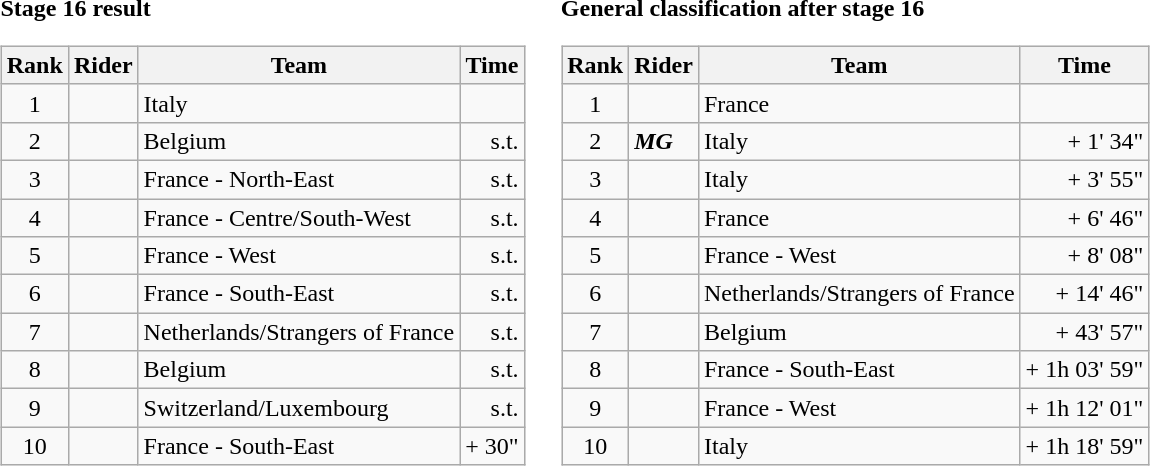<table>
<tr>
<td><strong>Stage 16 result</strong><br><table class="wikitable">
<tr>
<th scope="col">Rank</th>
<th scope="col">Rider</th>
<th scope="col">Team</th>
<th scope="col">Time</th>
</tr>
<tr>
<td style="text-align:center;">1</td>
<td></td>
<td>Italy</td>
<td style="text-align:right;"></td>
</tr>
<tr>
<td style="text-align:center;">2</td>
<td></td>
<td>Belgium</td>
<td style="text-align:right;">s.t.</td>
</tr>
<tr>
<td style="text-align:center;">3</td>
<td></td>
<td>France - North-East</td>
<td style="text-align:right;">s.t.</td>
</tr>
<tr>
<td style="text-align:center;">4</td>
<td></td>
<td>France - Centre/South-West</td>
<td style="text-align:right;">s.t.</td>
</tr>
<tr>
<td style="text-align:center;">5</td>
<td></td>
<td>France - West</td>
<td style="text-align:right;">s.t.</td>
</tr>
<tr>
<td style="text-align:center;">6</td>
<td></td>
<td>France - South-East</td>
<td style="text-align:right;">s.t.</td>
</tr>
<tr>
<td style="text-align:center;">7</td>
<td></td>
<td>Netherlands/Strangers of France</td>
<td style="text-align:right;">s.t.</td>
</tr>
<tr>
<td style="text-align:center;">8</td>
<td></td>
<td>Belgium</td>
<td style="text-align:right;">s.t.</td>
</tr>
<tr>
<td style="text-align:center;">9</td>
<td></td>
<td>Switzerland/Luxembourg</td>
<td style="text-align:right;">s.t.</td>
</tr>
<tr>
<td style="text-align:center;">10</td>
<td></td>
<td>France - South-East</td>
<td style="text-align:right;">+ 30"</td>
</tr>
</table>
</td>
<td></td>
<td><strong>General classification after stage 16</strong><br><table class="wikitable">
<tr>
<th scope="col">Rank</th>
<th scope="col">Rider</th>
<th scope="col">Team</th>
<th scope="col">Time</th>
</tr>
<tr>
<td style="text-align:center;">1</td>
<td> </td>
<td>France</td>
<td style="text-align:right;"></td>
</tr>
<tr>
<td style="text-align:center;">2</td>
<td> <strong><em>MG</em></strong></td>
<td>Italy</td>
<td style="text-align:right;">+ 1' 34"</td>
</tr>
<tr>
<td style="text-align:center;">3</td>
<td></td>
<td>Italy</td>
<td style="text-align:right;">+ 3' 55"</td>
</tr>
<tr>
<td style="text-align:center;">4</td>
<td></td>
<td>France</td>
<td style="text-align:right;">+ 6' 46"</td>
</tr>
<tr>
<td style="text-align:center;">5</td>
<td></td>
<td>France - West</td>
<td style="text-align:right;">+ 8' 08"</td>
</tr>
<tr>
<td style="text-align:center;">6</td>
<td></td>
<td>Netherlands/Strangers of France</td>
<td style="text-align:right;">+ 14' 46"</td>
</tr>
<tr>
<td style="text-align:center;">7</td>
<td></td>
<td>Belgium</td>
<td style="text-align:right;">+ 43' 57"</td>
</tr>
<tr>
<td style="text-align:center;">8</td>
<td></td>
<td>France - South-East</td>
<td style="text-align:right;">+ 1h 03' 59"</td>
</tr>
<tr>
<td style="text-align:center;">9</td>
<td></td>
<td>France - West</td>
<td style="text-align:right;">+ 1h 12' 01"</td>
</tr>
<tr>
<td style="text-align:center;">10</td>
<td></td>
<td>Italy</td>
<td style="text-align:right;">+ 1h 18' 59"</td>
</tr>
</table>
</td>
</tr>
</table>
